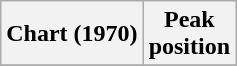<table class="wikitable sortable plainrowheaders" style="text-align:center">
<tr>
<th scope="col">Chart (1970)</th>
<th scope="col">Peak<br>position</th>
</tr>
<tr>
</tr>
</table>
